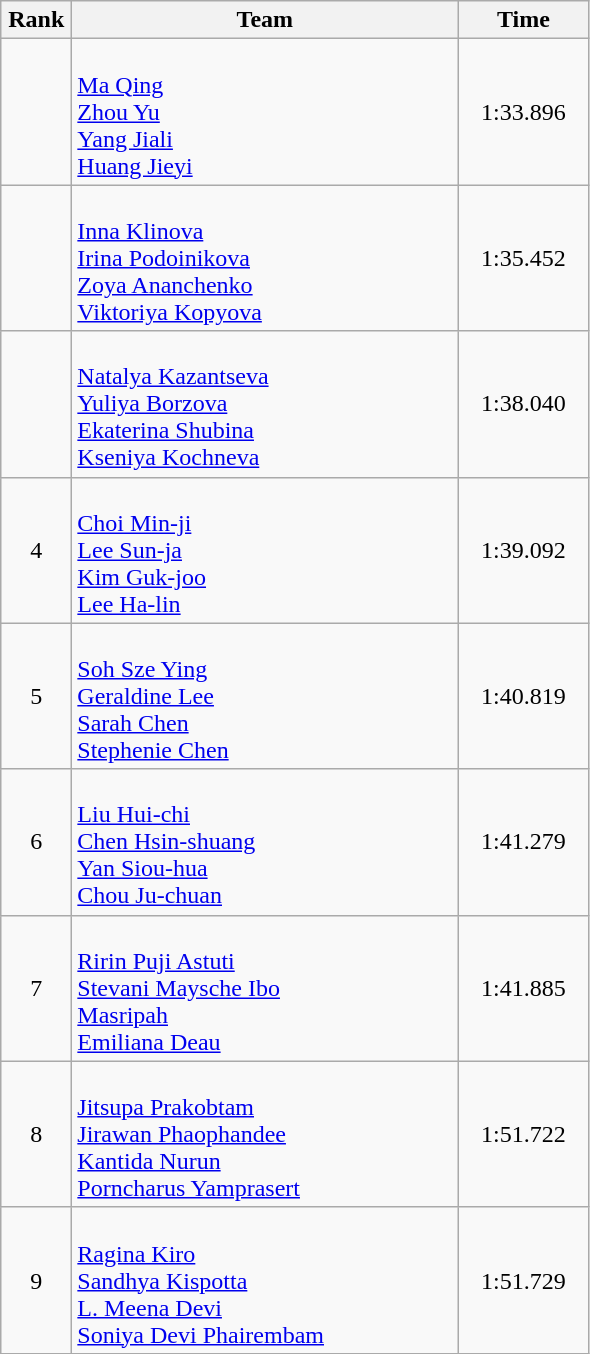<table class=wikitable style="text-align:center">
<tr>
<th width=40>Rank</th>
<th width=250>Team</th>
<th width=80>Time</th>
</tr>
<tr>
<td></td>
<td align=left><br><a href='#'>Ma Qing</a><br><a href='#'>Zhou Yu</a><br><a href='#'>Yang Jiali</a><br><a href='#'>Huang Jieyi</a></td>
<td>1:33.896</td>
</tr>
<tr>
<td></td>
<td align=left><br><a href='#'>Inna Klinova</a><br><a href='#'>Irina Podoinikova</a><br><a href='#'>Zoya Ananchenko</a><br><a href='#'>Viktoriya Kopyova</a></td>
<td>1:35.452</td>
</tr>
<tr>
<td></td>
<td align=left><br><a href='#'>Natalya Kazantseva</a><br><a href='#'>Yuliya Borzova</a><br><a href='#'>Ekaterina Shubina</a><br><a href='#'>Kseniya Kochneva</a></td>
<td>1:38.040</td>
</tr>
<tr>
<td>4</td>
<td align=left><br><a href='#'>Choi Min-ji</a><br><a href='#'>Lee Sun-ja</a><br><a href='#'>Kim Guk-joo</a><br><a href='#'>Lee Ha-lin</a></td>
<td>1:39.092</td>
</tr>
<tr>
<td>5</td>
<td align=left><br><a href='#'>Soh Sze Ying</a><br><a href='#'>Geraldine Lee</a><br><a href='#'>Sarah Chen</a><br><a href='#'>Stephenie Chen</a></td>
<td>1:40.819</td>
</tr>
<tr>
<td>6</td>
<td align=left><br><a href='#'>Liu Hui-chi</a><br><a href='#'>Chen Hsin-shuang</a><br><a href='#'>Yan Siou-hua</a><br><a href='#'>Chou Ju-chuan</a></td>
<td>1:41.279</td>
</tr>
<tr>
<td>7</td>
<td align=left><br><a href='#'>Ririn Puji Astuti</a><br><a href='#'>Stevani Maysche Ibo</a><br><a href='#'>Masripah</a><br><a href='#'>Emiliana Deau</a></td>
<td>1:41.885</td>
</tr>
<tr>
<td>8</td>
<td align=left><br><a href='#'>Jitsupa Prakobtam</a><br><a href='#'>Jirawan Phaophandee</a><br><a href='#'>Kantida Nurun</a><br><a href='#'>Porncharus Yamprasert</a></td>
<td>1:51.722</td>
</tr>
<tr>
<td>9</td>
<td align=left><br><a href='#'>Ragina Kiro</a><br><a href='#'>Sandhya Kispotta</a><br><a href='#'>L. Meena Devi</a><br><a href='#'>Soniya Devi Phairembam</a></td>
<td>1:51.729</td>
</tr>
</table>
